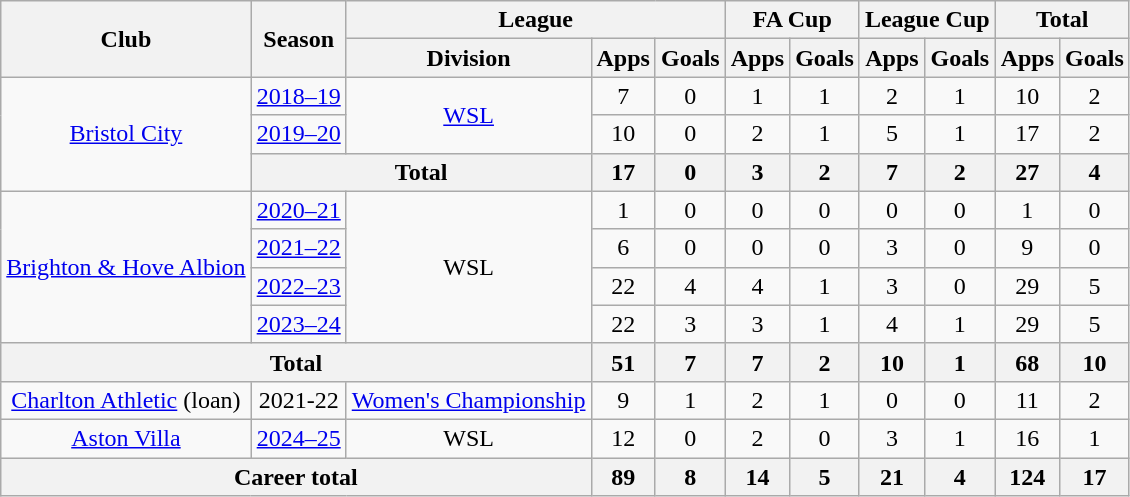<table class="wikitable" style="text-align:center">
<tr>
<th rowspan="2">Club</th>
<th rowspan="2">Season</th>
<th colspan="3">League</th>
<th colspan="2">FA Cup</th>
<th colspan="2">League Cup</th>
<th colspan="2">Total</th>
</tr>
<tr>
<th>Division</th>
<th>Apps</th>
<th>Goals</th>
<th>Apps</th>
<th>Goals</th>
<th>Apps</th>
<th>Goals</th>
<th>Apps</th>
<th>Goals</th>
</tr>
<tr>
<td rowspan="3"><a href='#'>Bristol City</a></td>
<td><a href='#'>2018–19</a></td>
<td rowspan="2"><a href='#'>WSL</a></td>
<td>7</td>
<td>0</td>
<td>1</td>
<td>1</td>
<td>2</td>
<td>1</td>
<td>10</td>
<td>2</td>
</tr>
<tr>
<td><a href='#'>2019–20</a></td>
<td>10</td>
<td>0</td>
<td>2</td>
<td>1</td>
<td>5</td>
<td>1</td>
<td>17</td>
<td>2</td>
</tr>
<tr>
<th colspan="2">Total</th>
<th>17</th>
<th>0</th>
<th>3</th>
<th>2</th>
<th>7</th>
<th>2</th>
<th>27</th>
<th>4</th>
</tr>
<tr>
<td rowspan="4"><a href='#'>Brighton & Hove Albion</a></td>
<td><a href='#'>2020–21</a></td>
<td rowspan="4">WSL</td>
<td>1</td>
<td>0</td>
<td>0</td>
<td>0</td>
<td>0</td>
<td>0</td>
<td>1</td>
<td>0</td>
</tr>
<tr>
<td><a href='#'>2021–22</a></td>
<td>6</td>
<td>0</td>
<td>0</td>
<td>0</td>
<td>3</td>
<td>0</td>
<td>9</td>
<td>0</td>
</tr>
<tr>
<td><a href='#'>2022–23</a></td>
<td>22</td>
<td>4</td>
<td>4</td>
<td>1</td>
<td>3</td>
<td>0</td>
<td>29</td>
<td>5</td>
</tr>
<tr>
<td><a href='#'>2023–24</a></td>
<td>22</td>
<td>3</td>
<td>3</td>
<td>1</td>
<td>4</td>
<td>1</td>
<td>29</td>
<td>5</td>
</tr>
<tr>
<th colspan="3">Total</th>
<th>51</th>
<th>7</th>
<th>7</th>
<th>2</th>
<th>10</th>
<th>1</th>
<th>68</th>
<th>10</th>
</tr>
<tr>
<td><a href='#'>Charlton Athletic</a> (loan)</td>
<td>2021-22</td>
<td><a href='#'>Women's Championship</a></td>
<td>9</td>
<td>1</td>
<td>2</td>
<td>1</td>
<td>0</td>
<td>0</td>
<td>11</td>
<td>2</td>
</tr>
<tr>
<td><a href='#'>Aston Villa</a></td>
<td><a href='#'>2024–25</a></td>
<td>WSL</td>
<td>12</td>
<td>0</td>
<td>2</td>
<td>0</td>
<td>3</td>
<td>1</td>
<td>16</td>
<td>1</td>
</tr>
<tr>
<th colspan="3">Career total</th>
<th>89</th>
<th>8</th>
<th>14</th>
<th>5</th>
<th>21</th>
<th>4</th>
<th>124</th>
<th>17</th>
</tr>
</table>
